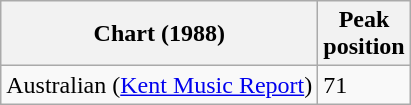<table class="wikitable sortable plainrowheaders">
<tr>
<th scope="col">Chart (1988)</th>
<th scope="col">Peak<br>position</th>
</tr>
<tr>
<td>Australian (<a href='#'>Kent Music Report</a>)</td>
<td>71</td>
</tr>
</table>
